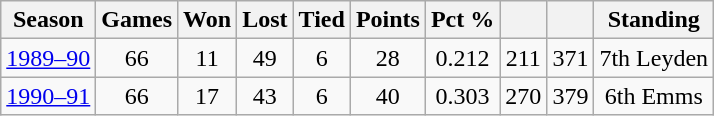<table class="wikitable">
<tr>
<th>Season</th>
<th>Games</th>
<th>Won</th>
<th>Lost</th>
<th>Tied</th>
<th>Points</th>
<th>Pct %</th>
<th></th>
<th></th>
<th>Standing</th>
</tr>
<tr align="center">
<td><a href='#'>1989–90</a></td>
<td>66</td>
<td>11</td>
<td>49</td>
<td>6</td>
<td>28</td>
<td>0.212</td>
<td>211</td>
<td>371</td>
<td>7th Leyden</td>
</tr>
<tr align="center">
<td><a href='#'>1990–91</a></td>
<td>66</td>
<td>17</td>
<td>43</td>
<td>6</td>
<td>40</td>
<td>0.303</td>
<td>270</td>
<td>379</td>
<td>6th Emms</td>
</tr>
</table>
